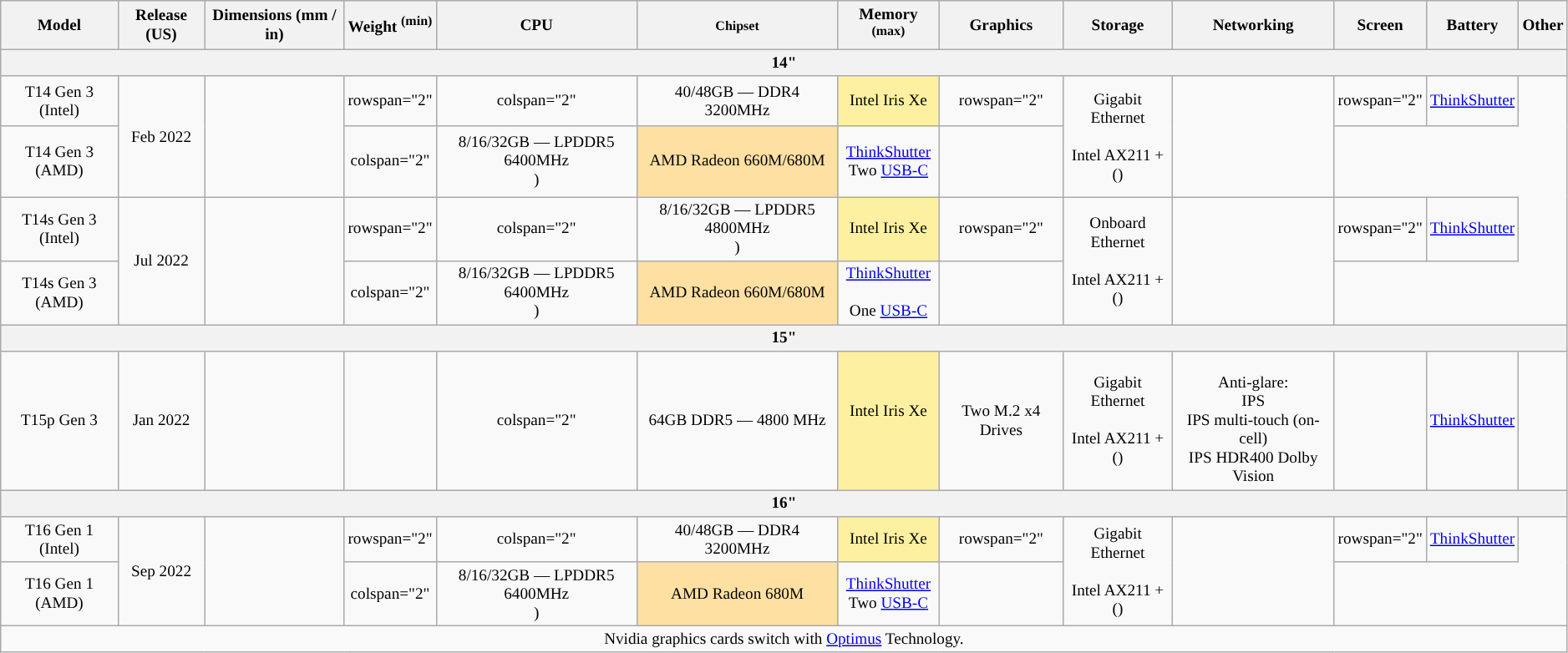<table class="wikitable" style="font-size: 80%; text-align: center; min-width: 80%;">
<tr>
<th>Model</th>
<th>Release (US)</th>
<th>Dimensions (mm / in)</th>
<th>Weight <sup>(min)</sup></th>
<th>CPU</th>
<th><small>Chipset</small></th>
<th>Memory <sup>(max)</sup></th>
<th>Graphics</th>
<th>Storage</th>
<th>Networking</th>
<th>Screen</th>
<th>Battery</th>
<th>Other</th>
</tr>
<tr>
<th colspan="13">14"</th>
</tr>
<tr>
<td>T14 Gen 3 (Intel)</td>
<td rowspan="2">Feb 2022</td>
<td rowspan="2"></td>
<td>rowspan="2" </td>
<td>colspan="2" </td>
<td style="background:">40/48GB — DDR4 3200MHz<br> </td>
<td style="background:#fdf1a1;">Intel Iris Xe<br></td>
<td>rowspan="2" </td>
<td rowspan="2">Gigabit Ethernet<br><br>Intel  AX211 +  ()<br><small></small></td>
<td rowspan="2" style="background:">  <br><br>  <br>
  <br>
  <br>
  <br>
 </td>
<td>rowspan="2" </td>
<td><a href='#'>ThinkShutter</a><br></td>
</tr>
<tr>
<td>T14 Gen 3 (AMD)</td>
<td>colspan="2" </td>
<td style="background:">8/16/32GB — LPDDR5 6400MHz<br>)</td>
<td style="background:#fee0a3;">AMD Radeon 660M/680M</td>
<td><a href='#'>ThinkShutter</a><br>Two <a href='#'>USB-C</a>  </td>
</tr>
<tr>
<td>T14s Gen 3 (Intel)</td>
<td rowspan="2">Jul 2022</td>
<td rowspan="2"></td>
<td>rowspan="2" </td>
<td>colspan="2" </td>
<td style="background:">8/16/32GB — LPDDR5 4800MHz<br>)</td>
<td style="background:#fdf1a1;">Intel Iris Xe</td>
<td>rowspan="2" </td>
<td rowspan="2"> Onboard Ethernet<br><br>Intel  AX211 +  ()<br><small></small></td>
<td rowspan="2" style="background:">  <br><br>  <br>
  <br>
  <br>
  <br>
 </td>
<td>rowspan="2" </td>
<td><a href='#'>ThinkShutter</a><br></td>
</tr>
<tr>
<td>T14s Gen 3 (AMD)</td>
<td>colspan="2" </td>
<td style="background:">8/16/32GB — LPDDR5 6400MHz<br>)</td>
<td style="background:#fee0a3;">AMD Radeon 660M/680M</td>
<td><a href='#'>ThinkShutter</a><br> <br>One <a href='#'>USB-C</a>  </td>
</tr>
<tr>
<th colspan="13">15"</th>
</tr>
<tr>
<td>T15p Gen 3</td>
<td>Jan 2022</td>
<td></td>
<td></td>
<td>colspan="2" </td>
<td style="background:">64GB DDR5 — 4800 MHz </td>
<td style="background:#fdf1a1;">Intel Iris Xe<br><br></td>
<td style="background:">Two M.2 x4 Drives</td>
<td>Gigabit Ethernet<br><br>Intel  AX211 +  ()<br><small></small></td>
<td style="background:"><br>Anti-glare: <br>
 IPS <br>
 IPS multi-touch (on-cell)<br>
 IPS HDR400 Dolby Vision</td>
<td> </td>
<td><a href='#'>ThinkShutter</a><br></td>
</tr>
<tr>
<th colspan="13">16"</th>
</tr>
<tr>
<td>T16 Gen 1 (Intel)</td>
<td rowspan="2">Sep 2022</td>
<td rowspan="2"></td>
<td>rowspan="2" </td>
<td>colspan="2" </td>
<td style="background:">40/48GB — DDR4 3200MHz<br> </td>
<td style="background:#fdf1a1;">Intel Iris Xe<br></td>
<td>rowspan="2" </td>
<td rowspan="2">Gigabit Ethernet<br><br>Intel  AX211 +  ()<br><small></small></td>
<td rowspan="2" style="background:">  <br><br>  <br>
  <br>
  <br>
 </td>
<td>rowspan="2" </td>
<td><a href='#'>ThinkShutter</a><br></td>
</tr>
<tr>
<td>T16 Gen 1 (AMD)</td>
<td>colspan="2" </td>
<td style="background:">8/16/32GB — LPDDR5 6400MHz<br>)</td>
<td style="background:#fee0a3;">AMD Radeon 680M</td>
<td><a href='#'>ThinkShutter</a><br>Two <a href='#'>USB-C</a>  </td>
</tr>
<tr>
<td colspan="13">Nvidia graphics cards switch with <a href='#'>Optimus</a> Technology.</td>
</tr>
</table>
